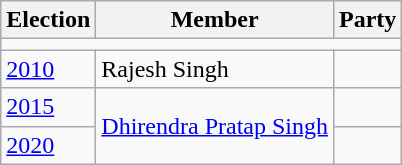<table class="wikitable sortable">
<tr>
<th>Election</th>
<th>Member</th>
<th colspan="2">Party</th>
</tr>
<tr>
<td colspan="4"></td>
</tr>
<tr>
<td><a href='#'>2010</a></td>
<td>Rajesh Singh</td>
<td></td>
</tr>
<tr>
<td><a href='#'>2015</a></td>
<td rowspan="2"><a href='#'>Dhirendra Pratap Singh</a></td>
<td></td>
</tr>
<tr>
<td><a href='#'>2020</a></td>
<td></td>
</tr>
</table>
